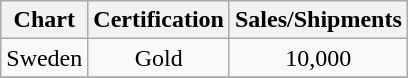<table class="wikitable">
<tr>
<th>Chart</th>
<th>Certification</th>
<th>Sales/Shipments</th>
</tr>
<tr>
<td>Sweden</td>
<td align="center">Gold</td>
<td align="center">10,000</td>
</tr>
<tr>
</tr>
</table>
